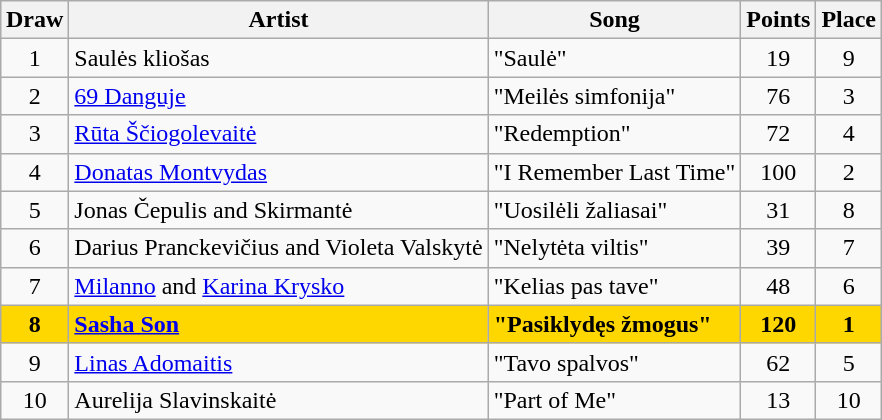<table class="sortable wikitable" style="margin: 1em auto 1em auto; text-align:center">
<tr>
<th>Draw</th>
<th>Artist</th>
<th>Song</th>
<th>Points</th>
<th>Place</th>
</tr>
<tr>
<td>1</td>
<td align="left">Saulės kliošas</td>
<td align="left">"Saulė"</td>
<td>19</td>
<td>9</td>
</tr>
<tr>
<td>2</td>
<td align="left"><a href='#'>69 Danguje</a></td>
<td align="left">"Meilės simfonija"</td>
<td>76</td>
<td>3</td>
</tr>
<tr>
<td>3</td>
<td align="left"><a href='#'>Rūta Ščiogolevaitė</a></td>
<td align="left">"Redemption"</td>
<td>72</td>
<td>4</td>
</tr>
<tr>
<td>4</td>
<td align="left"><a href='#'>Donatas Montvydas</a></td>
<td align="left">"I Remember Last Time"</td>
<td>100</td>
<td>2</td>
</tr>
<tr>
<td>5</td>
<td align="left">Jonas Čepulis and Skirmantė</td>
<td align="left">"Uosilėli žaliasai"</td>
<td>31</td>
<td>8</td>
</tr>
<tr>
<td>6</td>
<td align="left">Darius Pranckevičius and Violeta Valskytė</td>
<td align="left">"Nelytėta viltis"</td>
<td>39</td>
<td>7</td>
</tr>
<tr>
<td>7</td>
<td align="left"><a href='#'>Milanno</a> and <a href='#'>Karina Krysko</a></td>
<td align="left">"Kelias pas tave"</td>
<td>48</td>
<td>6</td>
</tr>
<tr style="font-weight:bold; background:gold;">
<td>8</td>
<td align="left"><a href='#'>Sasha Son</a></td>
<td align="left">"Pasiklydęs žmogus"</td>
<td>120</td>
<td>1</td>
</tr>
<tr>
<td>9</td>
<td align="left"><a href='#'>Linas Adomaitis</a></td>
<td align="left">"Tavo spalvos"</td>
<td>62</td>
<td>5</td>
</tr>
<tr>
<td>10</td>
<td align="left">Aurelija Slavinskaitė</td>
<td align="left">"Part of Me"</td>
<td>13</td>
<td>10</td>
</tr>
</table>
